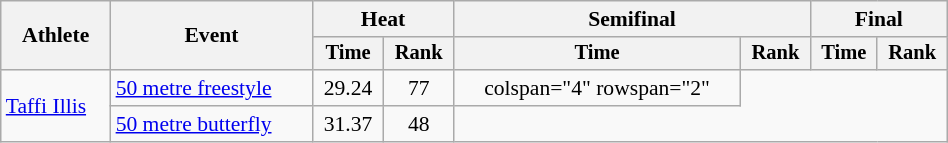<table class="wikitable" style="text-align:center; font-size:90%; width:50%;">
<tr>
<th rowspan="2">Athlete</th>
<th rowspan="2">Event</th>
<th colspan="2">Heat</th>
<th colspan="2">Semifinal</th>
<th colspan="2">Final</th>
</tr>
<tr style="font-size:95%">
<th>Time</th>
<th>Rank</th>
<th>Time</th>
<th>Rank</th>
<th>Time</th>
<th>Rank</th>
</tr>
<tr align=center>
<td align=left rowspan="2"><a href='#'>Taffi Illis</a></td>
<td align=left><a href='#'>50 metre freestyle</a></td>
<td>29.24</td>
<td>77</td>
<td>colspan="4" rowspan="2" </td>
</tr>
<tr align=center>
<td align=left><a href='#'>50 metre butterfly</a></td>
<td>31.37</td>
<td>48</td>
</tr>
</table>
